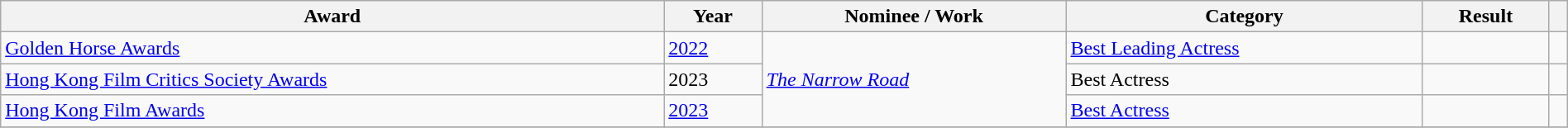<table class="wikitable plainrowheaders" style="width: 100%;">
<tr>
<th scope="col">Award</th>
<th scope="col">Year</th>
<th scope="col">Nominee / Work</th>
<th scope="col">Category</th>
<th scope="col">Result</th>
<th scope="col" class="unsortable"></th>
</tr>
<tr>
<td><a href='#'>Golden Horse Awards</a></td>
<td><a href='#'>2022</a></td>
<td rowspan="3"><em><a href='#'>The Narrow Road</a></em></td>
<td><a href='#'>Best Leading Actress</a></td>
<td></td>
<td></td>
</tr>
<tr>
<td><a href='#'>Hong Kong Film Critics Society Awards</a></td>
<td>2023</td>
<td>Best Actress</td>
<td></td>
<td></td>
</tr>
<tr>
<td><a href='#'>Hong Kong Film Awards</a></td>
<td><a href='#'>2023</a></td>
<td><a href='#'>Best Actress</a></td>
<td></td>
<td></td>
</tr>
<tr>
</tr>
</table>
